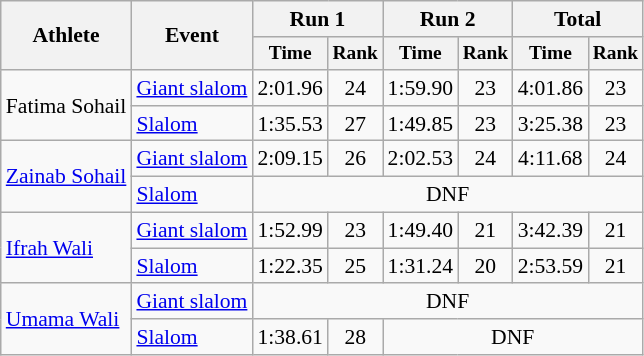<table class="wikitable" style="font-size:90%">
<tr>
<th rowspan=2>Athlete</th>
<th rowspan=2>Event</th>
<th colspan=2>Run 1</th>
<th colspan=2>Run 2</th>
<th colspan=2>Total</th>
</tr>
<tr style="font-size:90%">
<th>Time</th>
<th>Rank</th>
<th>Time</th>
<th>Rank</th>
<th>Time</th>
<th>Rank</th>
</tr>
<tr align=center>
<td align=left rowspan=2>Fatima Sohail</td>
<td align=left><a href='#'>Giant slalom</a></td>
<td>2:01.96</td>
<td>24</td>
<td>1:59.90</td>
<td>23</td>
<td>4:01.86</td>
<td>23</td>
</tr>
<tr align=center>
<td align=left><a href='#'>Slalom</a></td>
<td>1:35.53</td>
<td>27</td>
<td>1:49.85</td>
<td>23</td>
<td>3:25.38</td>
<td>23</td>
</tr>
<tr align=center>
<td align=left rowspan=2><a href='#'>Zainab Sohail</a></td>
<td align=left><a href='#'>Giant slalom</a></td>
<td>2:09.15</td>
<td>26</td>
<td>2:02.53</td>
<td>24</td>
<td>4:11.68</td>
<td>24</td>
</tr>
<tr align=center>
<td align=left><a href='#'>Slalom</a></td>
<td colspan=6>DNF</td>
</tr>
<tr align=center>
<td align=left rowspan=2><a href='#'>Ifrah Wali</a></td>
<td align=left><a href='#'>Giant slalom</a></td>
<td>1:52.99</td>
<td>23</td>
<td>1:49.40</td>
<td>21</td>
<td>3:42.39</td>
<td>21</td>
</tr>
<tr align=center>
<td align=left><a href='#'>Slalom</a></td>
<td>1:22.35</td>
<td>25</td>
<td>1:31.24</td>
<td>20</td>
<td>2:53.59</td>
<td>21</td>
</tr>
<tr align=center>
<td align=left rowspan=2><a href='#'>Umama Wali</a></td>
<td align=left><a href='#'>Giant slalom</a></td>
<td colspan=6>DNF</td>
</tr>
<tr align=center>
<td align=left><a href='#'>Slalom</a></td>
<td>1:38.61</td>
<td>28</td>
<td colspan=4>DNF</td>
</tr>
</table>
